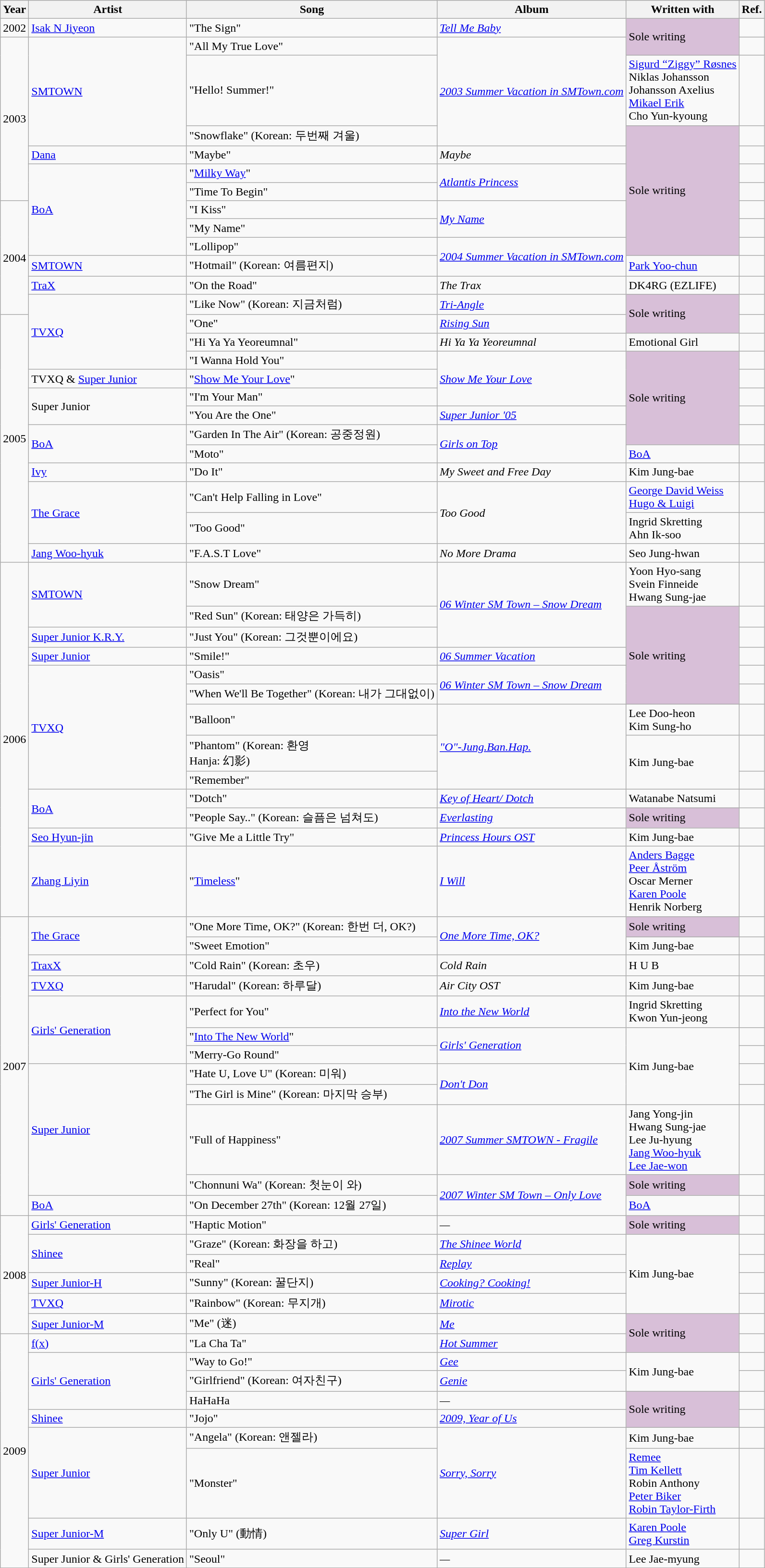<table class="wikitable sortable">
<tr>
<th><strong>Year</strong></th>
<th><strong>Artist</strong></th>
<th><strong>Song</strong></th>
<th><strong>Album</strong></th>
<th><strong>Written with</strong></th>
<th>Ref.</th>
</tr>
<tr>
<td>2002</td>
<td><a href='#'>Isak N Jiyeon</a></td>
<td>"The Sign"</td>
<td><em><a href='#'>Tell Me Baby</a></em></td>
<td rowspan="2" style="background:#D8BFD8">Sole writing </td>
<td></td>
</tr>
<tr>
<td rowspan="6">2003</td>
<td colspan="1" rowspan="3"><a href='#'>SMTOWN</a></td>
<td>"All My True Love"</td>
<td colspan="1" rowspan="3"><em><a href='#'>2003 Summer Vacation in SMTown.com</a></em></td>
<td></td>
</tr>
<tr>
<td>"Hello! Summer!"</td>
<td><a href='#'>Sigurd “Ziggy” Røsnes</a><br>Niklas Johansson<br>Johansson Axelius<br><a href='#'>Mikael Erik</a><br>Cho Yun-kyoung</td>
<td></td>
</tr>
<tr>
<td>"Snowflake" (Korean: 두번째 겨울)</td>
<td rowspan="7" style="background:#D8BFD8">Sole writing </td>
<td></td>
</tr>
<tr>
<td><a href='#'>Dana</a></td>
<td>"Maybe"</td>
<td><em>Maybe</em></td>
<td></td>
</tr>
<tr>
<td rowspan="5"><a href='#'>BoA</a></td>
<td>"<a href='#'>Milky Way</a>"</td>
<td colspan="1" rowspan="2"><em><a href='#'>Atlantis Princess</a></em></td>
<td></td>
</tr>
<tr>
<td>"Time To Begin"</td>
<td></td>
</tr>
<tr>
<td rowspan="6">2004</td>
<td>"I Kiss"</td>
<td colspan="1" rowspan="2"><em><a href='#'>My Name</a></em></td>
<td></td>
</tr>
<tr>
<td>"My Name"</td>
<td></td>
</tr>
<tr>
<td>"Lollipop"</td>
<td colspan="1" rowspan="2"><em><a href='#'>2004 Summer Vacation in SMTown.com</a></em></td>
<td></td>
</tr>
<tr>
<td><a href='#'>SMTOWN</a></td>
<td>"Hotmail" (Korean: 여름편지)</td>
<td><a href='#'>Park Yoo-chun</a></td>
<td></td>
</tr>
<tr>
<td><a href='#'>TraX</a></td>
<td>"On the Road"</td>
<td><em>The Trax</em></td>
<td>DK4RG (EZLIFE)</td>
<td></td>
</tr>
<tr>
<td rowspan="4"><a href='#'>TVXQ</a></td>
<td>"Like Now" (Korean: 지금처럼)</td>
<td><em><a href='#'>Tri-Angle</a></em></td>
<td rowspan="2" style="background:#D8BFD8">Sole writing </td>
<td></td>
</tr>
<tr>
<td colspan="1" rowspan="12">2005</td>
<td>"One"</td>
<td><em><a href='#'>Rising Sun</a></em></td>
<td></td>
</tr>
<tr>
<td>"Hi Ya Ya Yeoreumnal"</td>
<td><em>Hi Ya Ya Yeoreumnal</em></td>
<td>Emotional Girl</td>
<td></td>
</tr>
<tr>
<td>"I Wanna Hold You"</td>
<td rowspan="3"><em><a href='#'>Show Me Your Love</a></em></td>
<td rowspan="5" style="background:#D8BFD8">Sole writing </td>
<td></td>
</tr>
<tr>
<td>TVXQ & <a href='#'>Super Junior</a></td>
<td>"<a href='#'>Show Me Your Love</a>"</td>
<td></td>
</tr>
<tr>
<td rowspan="2">Super Junior</td>
<td>"I'm Your Man"</td>
<td></td>
</tr>
<tr>
<td>"You Are the One"</td>
<td><em><a href='#'>Super Junior '05</a></em></td>
<td></td>
</tr>
<tr>
<td colspan="1" rowspan="2"><a href='#'>BoA</a></td>
<td>"Garden In The Air" (Korean: 공중정원)</td>
<td colspan="1" rowspan="2"><em><a href='#'>Girls on Top</a></em></td>
<td></td>
</tr>
<tr>
<td>"Moto"</td>
<td><a href='#'>BoA</a></td>
<td></td>
</tr>
<tr>
<td><a href='#'>Ivy</a></td>
<td>"Do It"</td>
<td><em>My Sweet and Free Day</em></td>
<td>Kim Jung-bae</td>
<td></td>
</tr>
<tr>
<td rowspan="2"><a href='#'>The Grace</a></td>
<td>"Can't Help Falling in Love"</td>
<td rowspan="2"><em>Too Good</em></td>
<td><a href='#'>George David Weiss</a><br><a href='#'>Hugo & Luigi</a></td>
<td></td>
</tr>
<tr>
<td>"Too Good"</td>
<td>Ingrid Skretting<br>Ahn Ik-soo</td>
<td></td>
</tr>
<tr>
<td><a href='#'>Jang Woo-hyuk</a></td>
<td>"F.A.S.T Love"</td>
<td><em>No More Drama</em></td>
<td>Seo Jung-hwan</td>
<td></td>
</tr>
<tr>
<td rowspan="13">2006</td>
<td rowspan="2"><a href='#'>SMTOWN</a></td>
<td>"Snow Dream"</td>
<td rowspan="3"><em><a href='#'>06 Winter SM Town – Snow Dream</a></em></td>
<td>Yoon Hyo-sang<br>Svein Finneide<br>Hwang Sung-jae</td>
<td></td>
</tr>
<tr>
<td>"Red Sun" (Korean: 태양은 가득히)</td>
<td rowspan="5" style="background:#D8BFD8">Sole writing </td>
<td></td>
</tr>
<tr>
<td><a href='#'>Super Junior K.R.Y.</a></td>
<td>"Just You" (Korean: 그것뿐이에요)</td>
<td></td>
</tr>
<tr>
<td><a href='#'>Super Junior</a></td>
<td>"Smile!"</td>
<td><em><a href='#'>06 Summer Vacation</a></em></td>
<td></td>
</tr>
<tr>
<td colspan="1" rowspan="5"><a href='#'>TVXQ</a></td>
<td>"Oasis"</td>
<td colspan="1" rowspan="2"><em><a href='#'>06 Winter SM Town – Snow Dream</a></em></td>
<td></td>
</tr>
<tr>
<td>"When We'll Be Together" (Korean: 내가 그대없이)</td>
<td></td>
</tr>
<tr>
<td>"Balloon"</td>
<td rowspan="3"><em><a href='#'>"O"-Jung.Ban.Hap.</a></em></td>
<td>Lee Doo-heon<br>Kim Sung-ho</td>
<td></td>
</tr>
<tr>
<td>"Phantom" (Korean: 환영<br> Hanja: 幻影)</td>
<td colspan="1" rowspan="2">Kim Jung-bae</td>
<td></td>
</tr>
<tr>
<td>"Remember"</td>
<td></td>
</tr>
<tr>
<td colspan="1" rowspan="2"><a href='#'>BoA</a></td>
<td>"Dotch"</td>
<td><em><a href='#'>Key of Heart/ Dotch</a></em></td>
<td>Watanabe Natsumi</td>
<td></td>
</tr>
<tr>
<td>"People Say.." (Korean: 슬픔은 넘쳐도)</td>
<td><em><a href='#'>Everlasting</a></em></td>
<td style="background:#D8BFD8">Sole writing </td>
<td></td>
</tr>
<tr>
<td><a href='#'>Seo Hyun-jin</a></td>
<td>"Give Me a Little Try"</td>
<td><em><a href='#'>Princess Hours OST</a></em></td>
<td>Kim Jung-bae</td>
<td></td>
</tr>
<tr>
<td><a href='#'>Zhang Liyin</a></td>
<td>"<a href='#'>Timeless</a>"</td>
<td><em><a href='#'>I Will</a></em></td>
<td><a href='#'>Anders Bagge</a><br><a href='#'>Peer Åström</a><br>Oscar Merner<br><a href='#'>Karen Poole</a><br>Henrik Norberg</td>
<td></td>
</tr>
<tr>
<td colspan="1" rowspan="12">2007</td>
<td colspan="1" rowspan="2"><a href='#'>The Grace</a></td>
<td>"One More Time, OK?" (Korean: 한번 더, OK?)</td>
<td colspan="1" rowspan="2"><em><a href='#'>One More Time, OK?</a></em></td>
<td style="background:#D8BFD8">Sole writing </td>
<td></td>
</tr>
<tr>
<td>"Sweet Emotion"</td>
<td>Kim Jung-bae</td>
<td></td>
</tr>
<tr>
<td><a href='#'>TraxX</a></td>
<td>"Cold Rain" (Korean: 초우)</td>
<td><em>Cold Rain</em></td>
<td>H U B</td>
<td></td>
</tr>
<tr>
<td><a href='#'>TVXQ</a></td>
<td>"Harudal" (Korean: 하루달)</td>
<td><em>Air City OST</em></td>
<td>Kim Jung-bae</td>
<td></td>
</tr>
<tr>
<td rowspan="3"><a href='#'>Girls' Generation</a></td>
<td>"Perfect for You"</td>
<td><em><a href='#'>Into the New World</a></em></td>
<td>Ingrid Skretting<br>Kwon Yun-jeong</td>
<td></td>
</tr>
<tr>
<td>"<a href='#'>Into The New World</a>"</td>
<td colspan="1" rowspan="2"><em><a href='#'>Girls' Generation</a></em></td>
<td colspan="1" rowspan="4">Kim Jung-bae</td>
<td></td>
</tr>
<tr>
<td>"Merry-Go Round"</td>
<td></td>
</tr>
<tr>
<td colspan="1" rowspan="4"><a href='#'>Super Junior</a></td>
<td>"Hate U, Love U" (Korean: 미워)</td>
<td colspan="1" rowspan="2"><em><a href='#'>Don't Don</a></em></td>
<td></td>
</tr>
<tr>
<td>"The Girl is Mine" (Korean: 마지막 승부)</td>
<td></td>
</tr>
<tr>
<td>"Full of Happiness"</td>
<td><em><a href='#'>2007 Summer SMTOWN - Fragile</a></em></td>
<td>Jang Yong-jin<br>Hwang Sung-jae<br>Lee Ju-hyung<br><a href='#'>Jang Woo-hyuk</a><br><a href='#'>Lee Jae-won</a></td>
<td></td>
</tr>
<tr>
<td>"Chonnuni Wa" (Korean: 첫눈이 와)</td>
<td colspan="1" rowspan="2"><em><a href='#'>2007 Winter SM Town – Only Love</a></em></td>
<td style="background:#D8BFD8">Sole writing </td>
<td></td>
</tr>
<tr>
<td><a href='#'>BoA</a></td>
<td>"On December 27th" (Korean: 12월 27일)</td>
<td><a href='#'>BoA</a></td>
<td></td>
</tr>
<tr>
<td colspan="1" rowspan="6">2008</td>
<td><a href='#'>Girls' Generation</a></td>
<td>"Haptic Motion"</td>
<td><em>—</em></td>
<td style="background:#D8BFD8">Sole writing </td>
<td></td>
</tr>
<tr>
<td colspan="1" rowspan="2"><a href='#'>Shinee</a></td>
<td>"Graze" (Korean: 화장을 하고)</td>
<td><em><a href='#'>The Shinee World</a></em></td>
<td colspan="1" rowspan="4">Kim Jung-bae</td>
<td></td>
</tr>
<tr>
<td>"Real"</td>
<td><em><a href='#'>Replay</a></em></td>
<td></td>
</tr>
<tr>
<td><a href='#'>Super Junior-H</a></td>
<td>"Sunny" (Korean: 꿀단지)</td>
<td><em><a href='#'>Cooking? Cooking!</a></em></td>
<td></td>
</tr>
<tr>
<td><a href='#'>TVXQ</a></td>
<td>"Rainbow" (Korean: 무지개)</td>
<td><em><a href='#'>Mirotic</a></em></td>
<td></td>
</tr>
<tr>
<td><a href='#'>Super Junior-M</a></td>
<td>"Me" (迷)</td>
<td><em><a href='#'>Me</a></em></td>
<td rowspan="2" style="background:#D8BFD8">Sole writing </td>
<td></td>
</tr>
<tr>
<td rowspan="9">2009</td>
<td><a href='#'>f(x)</a></td>
<td>"La Cha Ta"</td>
<td><em><a href='#'>Hot Summer</a></em></td>
<td></td>
</tr>
<tr>
<td colspan="1" rowspan="3"><a href='#'>Girls' Generation</a></td>
<td>"Way to Go!"</td>
<td><em><a href='#'>Gee</a></em></td>
<td colspan="1" rowspan="2">Kim Jung-bae</td>
<td></td>
</tr>
<tr>
<td>"Girlfriend" (Korean: 여자친구)</td>
<td><em><a href='#'>Genie</a></em></td>
<td></td>
</tr>
<tr>
<td>HaHaHa</td>
<td><em>—</em></td>
<td colspan="1" rowspan="2" style="background:#D8BFD8">Sole writing </td>
<td></td>
</tr>
<tr>
<td><a href='#'>Shinee</a></td>
<td>"Jojo"</td>
<td><em><a href='#'>2009, Year of Us</a></em></td>
<td></td>
</tr>
<tr>
<td rowspan="2"><a href='#'>Super Junior</a></td>
<td>"Angela" (Korean: 앤젤라)</td>
<td rowspan="2"><em><a href='#'>Sorry, Sorry</a></em></td>
<td>Kim Jung-bae</td>
<td></td>
</tr>
<tr>
<td>"Monster"</td>
<td><a href='#'>Remee</a><br><a href='#'>Tim Kellett</a><br>Robin Anthony<br><a href='#'>Peter Biker</a><br><a href='#'>Robin Taylor-Firth</a></td>
<td></td>
</tr>
<tr>
<td><a href='#'>Super Junior-M</a></td>
<td>"Only U" (動情)</td>
<td><em><a href='#'>Super Girl</a></em></td>
<td><a href='#'>Karen Poole</a><br><a href='#'>Greg Kurstin</a></td>
<td></td>
</tr>
<tr>
<td>Super Junior & Girls' Generation</td>
<td>"Seoul"</td>
<td><em>—</em></td>
<td>Lee Jae-myung</td>
<td></td>
</tr>
<tr>
</tr>
</table>
